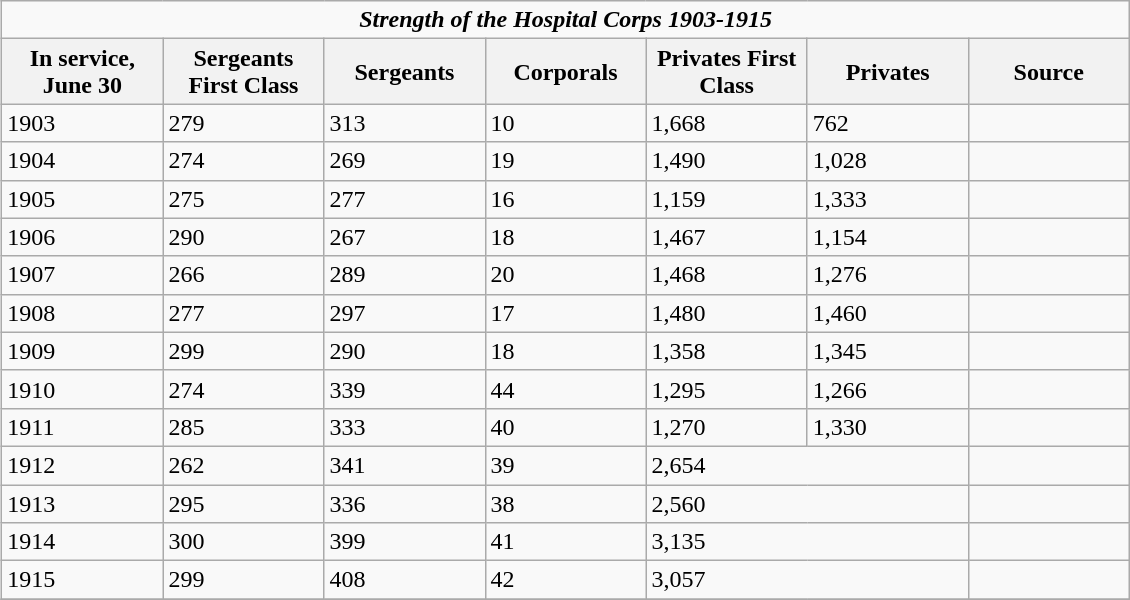<table align=right class="wikitable">
<tr>
<td colspan=7 style="text-align:center;"><strong><em>Strength of the Hospital Corps 1903-1915</em></strong></td>
</tr>
<tr>
<th align="left" width="100">In service, June 30</th>
<th align="left" width="100">Sergeants First Class</th>
<th align="left" width="100">Sergeants</th>
<th align="left" width="100">Corporals</th>
<th align="left" width="100">Privates First Class</th>
<th align="left" width="100">Privates</th>
<th align="left" width="100">Source</th>
</tr>
<tr>
<td>1903</td>
<td>279</td>
<td>313</td>
<td>10</td>
<td>1,668</td>
<td>762</td>
<td></td>
</tr>
<tr>
<td>1904</td>
<td>274</td>
<td>269</td>
<td>19</td>
<td>1,490</td>
<td>1,028</td>
<td></td>
</tr>
<tr>
<td>1905</td>
<td>275</td>
<td>277</td>
<td>16</td>
<td>1,159</td>
<td>1,333</td>
<td></td>
</tr>
<tr>
<td>1906</td>
<td>290</td>
<td>267</td>
<td>18</td>
<td>1,467</td>
<td>1,154</td>
<td></td>
</tr>
<tr>
<td>1907</td>
<td>266</td>
<td>289</td>
<td>20</td>
<td>1,468</td>
<td>1,276</td>
<td></td>
</tr>
<tr>
<td>1908</td>
<td>277</td>
<td>297</td>
<td>17</td>
<td>1,480</td>
<td>1,460</td>
<td></td>
</tr>
<tr>
<td>1909</td>
<td>299</td>
<td>290</td>
<td>18</td>
<td>1,358</td>
<td>1,345</td>
<td></td>
</tr>
<tr>
<td>1910</td>
<td>274</td>
<td>339</td>
<td>44</td>
<td>1,295</td>
<td>1,266</td>
<td></td>
</tr>
<tr>
<td>1911</td>
<td>285</td>
<td>333</td>
<td>40</td>
<td>1,270</td>
<td>1,330</td>
<td></td>
</tr>
<tr>
<td>1912</td>
<td>262</td>
<td>341</td>
<td>39</td>
<td colspan=2>2,654</td>
<td></td>
</tr>
<tr>
<td>1913</td>
<td>295</td>
<td>336</td>
<td>38</td>
<td colspan=2>2,560</td>
<td></td>
</tr>
<tr>
<td>1914</td>
<td>300</td>
<td>399</td>
<td>41</td>
<td colspan=2>3,135</td>
<td></td>
</tr>
<tr>
<td>1915</td>
<td>299</td>
<td>408</td>
<td>42</td>
<td colspan=2>3,057</td>
<td></td>
</tr>
<tr>
</tr>
</table>
